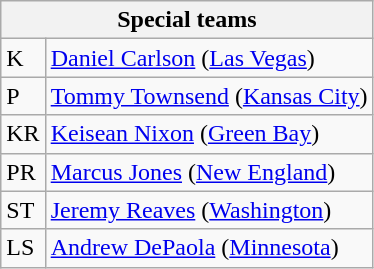<table class="wikitable">
<tr>
<th colspan="6">Special teams</th>
</tr>
<tr>
<td>K</td>
<td><a href='#'>Daniel Carlson</a> (<a href='#'>Las Vegas</a>)</td>
</tr>
<tr>
<td>P</td>
<td><a href='#'>Tommy Townsend</a> (<a href='#'>Kansas City</a>)</td>
</tr>
<tr>
<td>KR</td>
<td><a href='#'>Keisean Nixon</a> (<a href='#'>Green Bay</a>)</td>
</tr>
<tr>
<td>PR</td>
<td><a href='#'>Marcus Jones</a> (<a href='#'>New England</a>)</td>
</tr>
<tr>
<td>ST</td>
<td><a href='#'>Jeremy Reaves</a> (<a href='#'>Washington</a>)</td>
</tr>
<tr>
<td>LS</td>
<td><a href='#'>Andrew DePaola</a> (<a href='#'>Minnesota</a>)</td>
</tr>
</table>
